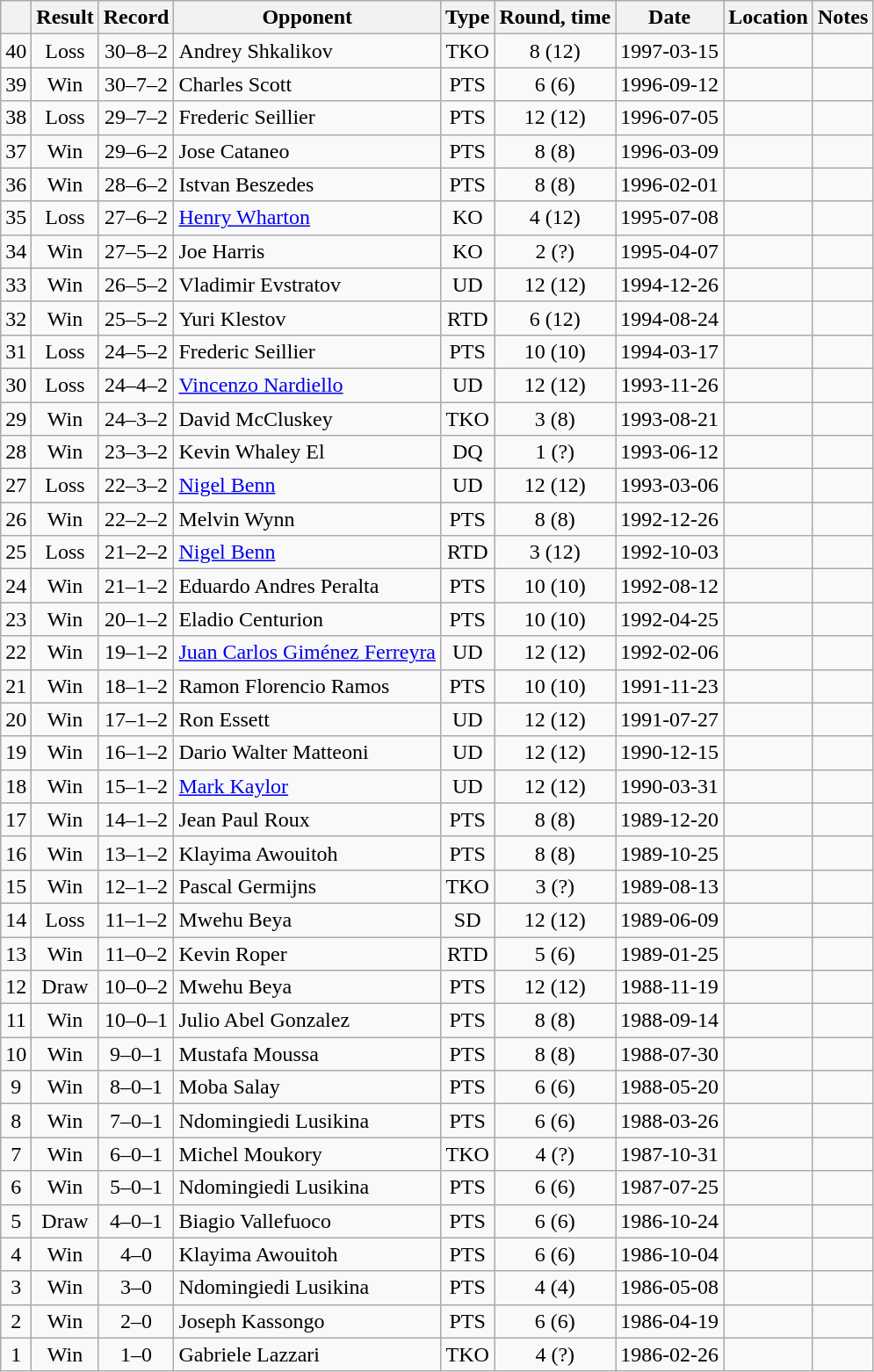<table class=wikitable style=text-align:center>
<tr>
<th></th>
<th>Result</th>
<th>Record</th>
<th>Opponent</th>
<th>Type</th>
<th>Round, time</th>
<th>Date</th>
<th>Location</th>
<th>Notes</th>
</tr>
<tr>
<td>40</td>
<td>Loss</td>
<td>30–8–2</td>
<td align=left>Andrey Shkalikov</td>
<td>TKO</td>
<td>8 (12)</td>
<td>1997-03-15</td>
<td align=left></td>
<td align=left></td>
</tr>
<tr>
<td>39</td>
<td>Win</td>
<td>30–7–2</td>
<td align=left>Charles Scott</td>
<td>PTS</td>
<td>6 (6)</td>
<td>1996-09-12</td>
<td align=left></td>
<td align=left></td>
</tr>
<tr>
<td>38</td>
<td>Loss</td>
<td>29–7–2</td>
<td align=left>Frederic Seillier</td>
<td>PTS</td>
<td>12 (12)</td>
<td>1996-07-05</td>
<td align=left></td>
<td align=left></td>
</tr>
<tr>
<td>37</td>
<td>Win</td>
<td>29–6–2</td>
<td align=left>Jose Cataneo</td>
<td>PTS</td>
<td>8 (8)</td>
<td>1996-03-09</td>
<td align=left></td>
<td align=left></td>
</tr>
<tr>
<td>36</td>
<td>Win</td>
<td>28–6–2</td>
<td align=left>Istvan Beszedes</td>
<td>PTS</td>
<td>8 (8)</td>
<td>1996-02-01</td>
<td align=left></td>
<td align=left></td>
</tr>
<tr>
<td>35</td>
<td>Loss</td>
<td>27–6–2</td>
<td align=left><a href='#'>Henry Wharton</a></td>
<td>KO</td>
<td>4 (12)</td>
<td>1995-07-08</td>
<td align=left></td>
<td align=left></td>
</tr>
<tr>
<td>34</td>
<td>Win</td>
<td>27–5–2</td>
<td align=left>Joe Harris</td>
<td>KO</td>
<td>2 (?)</td>
<td>1995-04-07</td>
<td align=left></td>
<td align=left></td>
</tr>
<tr>
<td>33</td>
<td>Win</td>
<td>26–5–2</td>
<td align=left>Vladimir Evstratov</td>
<td>UD</td>
<td>12 (12)</td>
<td>1994-12-26</td>
<td align=left></td>
<td align=left></td>
</tr>
<tr>
<td>32</td>
<td>Win</td>
<td>25–5–2</td>
<td align=left>Yuri Klestov</td>
<td>RTD</td>
<td>6 (12)</td>
<td>1994-08-24</td>
<td align=left></td>
<td align=left></td>
</tr>
<tr>
<td>31</td>
<td>Loss</td>
<td>24–5–2</td>
<td align=left>Frederic Seillier</td>
<td>PTS</td>
<td>10 (10)</td>
<td>1994-03-17</td>
<td align=left></td>
<td align=left></td>
</tr>
<tr>
<td>30</td>
<td>Loss</td>
<td>24–4–2</td>
<td align=left><a href='#'>Vincenzo Nardiello</a></td>
<td>UD</td>
<td>12 (12)</td>
<td>1993-11-26</td>
<td align=left></td>
<td align=left></td>
</tr>
<tr>
<td>29</td>
<td>Win</td>
<td>24–3–2</td>
<td align=left>David McCluskey</td>
<td>TKO</td>
<td>3 (8)</td>
<td>1993-08-21</td>
<td align=left></td>
<td align=left></td>
</tr>
<tr>
<td>28</td>
<td>Win</td>
<td>23–3–2</td>
<td align=left>Kevin Whaley El</td>
<td>DQ</td>
<td>1 (?)</td>
<td>1993-06-12</td>
<td align=left></td>
<td align=left></td>
</tr>
<tr>
<td>27</td>
<td>Loss</td>
<td>22–3–2</td>
<td align=left><a href='#'>Nigel Benn</a></td>
<td>UD</td>
<td>12 (12)</td>
<td>1993-03-06</td>
<td align=left></td>
<td align=left></td>
</tr>
<tr>
<td>26</td>
<td>Win</td>
<td>22–2–2</td>
<td align=left>Melvin Wynn</td>
<td>PTS</td>
<td>8 (8)</td>
<td>1992-12-26</td>
<td align=left></td>
<td align=left></td>
</tr>
<tr>
<td>25</td>
<td>Loss</td>
<td>21–2–2</td>
<td align=left><a href='#'>Nigel Benn</a></td>
<td>RTD</td>
<td>3 (12)</td>
<td>1992-10-03</td>
<td align=left></td>
<td align=left></td>
</tr>
<tr>
<td>24</td>
<td>Win</td>
<td>21–1–2</td>
<td align=left>Eduardo Andres Peralta</td>
<td>PTS</td>
<td>10 (10)</td>
<td>1992-08-12</td>
<td align=left></td>
<td align=left></td>
</tr>
<tr>
<td>23</td>
<td>Win</td>
<td>20–1–2</td>
<td align=left>Eladio Centurion</td>
<td>PTS</td>
<td>10 (10)</td>
<td>1992-04-25</td>
<td align=left></td>
<td align=left></td>
</tr>
<tr>
<td>22</td>
<td>Win</td>
<td>19–1–2</td>
<td align=left><a href='#'>Juan Carlos Giménez Ferreyra</a></td>
<td>UD</td>
<td>12 (12)</td>
<td>1992-02-06</td>
<td align=left></td>
<td align=left></td>
</tr>
<tr>
<td>21</td>
<td>Win</td>
<td>18–1–2</td>
<td align=left>Ramon Florencio Ramos</td>
<td>PTS</td>
<td>10 (10)</td>
<td>1991-11-23</td>
<td align=left></td>
<td align=left></td>
</tr>
<tr>
<td>20</td>
<td>Win</td>
<td>17–1–2</td>
<td align=left>Ron Essett</td>
<td>UD</td>
<td>12 (12)</td>
<td>1991-07-27</td>
<td align=left></td>
<td align=left></td>
</tr>
<tr>
<td>19</td>
<td>Win</td>
<td>16–1–2</td>
<td align=left>Dario Walter Matteoni</td>
<td>UD</td>
<td>12 (12)</td>
<td>1990-12-15</td>
<td align=left></td>
<td align=left></td>
</tr>
<tr>
<td>18</td>
<td>Win</td>
<td>15–1–2</td>
<td align=left><a href='#'>Mark Kaylor</a></td>
<td>UD</td>
<td>12 (12)</td>
<td>1990-03-31</td>
<td align=left></td>
<td align=left></td>
</tr>
<tr>
<td>17</td>
<td>Win</td>
<td>14–1–2</td>
<td align=left>Jean Paul Roux</td>
<td>PTS</td>
<td>8 (8)</td>
<td>1989-12-20</td>
<td align=left></td>
<td align=left></td>
</tr>
<tr>
<td>16</td>
<td>Win</td>
<td>13–1–2</td>
<td align=left>Klayima Awouitoh</td>
<td>PTS</td>
<td>8 (8)</td>
<td>1989-10-25</td>
<td align=left></td>
<td align=left></td>
</tr>
<tr>
<td>15</td>
<td>Win</td>
<td>12–1–2</td>
<td align=left>Pascal Germijns</td>
<td>TKO</td>
<td>3 (?)</td>
<td>1989-08-13</td>
<td align=left></td>
<td align=left></td>
</tr>
<tr>
<td>14</td>
<td>Loss</td>
<td>11–1–2</td>
<td align=left>Mwehu Beya</td>
<td>SD</td>
<td>12 (12)</td>
<td>1989-06-09</td>
<td align=left></td>
<td align=left></td>
</tr>
<tr>
<td>13</td>
<td>Win</td>
<td>11–0–2</td>
<td align=left>Kevin Roper</td>
<td>RTD</td>
<td>5 (6)</td>
<td>1989-01-25</td>
<td align=left></td>
<td align=left></td>
</tr>
<tr>
<td>12</td>
<td>Draw</td>
<td>10–0–2</td>
<td align=left>Mwehu Beya</td>
<td>PTS</td>
<td>12 (12)</td>
<td>1988-11-19</td>
<td align=left></td>
<td align=left></td>
</tr>
<tr>
<td>11</td>
<td>Win</td>
<td>10–0–1</td>
<td align=left>Julio Abel Gonzalez</td>
<td>PTS</td>
<td>8 (8)</td>
<td>1988-09-14</td>
<td align=left></td>
<td align=left></td>
</tr>
<tr>
<td>10</td>
<td>Win</td>
<td>9–0–1</td>
<td align=left>Mustafa Moussa</td>
<td>PTS</td>
<td>8 (8)</td>
<td>1988-07-30</td>
<td align=left></td>
<td align=left></td>
</tr>
<tr>
<td>9</td>
<td>Win</td>
<td>8–0–1</td>
<td align=left>Moba Salay</td>
<td>PTS</td>
<td>6 (6)</td>
<td>1988-05-20</td>
<td align=left></td>
<td align=left></td>
</tr>
<tr>
<td>8</td>
<td>Win</td>
<td>7–0–1</td>
<td align=left>Ndomingiedi Lusikina</td>
<td>PTS</td>
<td>6 (6)</td>
<td>1988-03-26</td>
<td align=left></td>
<td align=left></td>
</tr>
<tr>
<td>7</td>
<td>Win</td>
<td>6–0–1</td>
<td align=left>Michel Moukory</td>
<td>TKO</td>
<td>4 (?)</td>
<td>1987-10-31</td>
<td align=left></td>
<td align=left></td>
</tr>
<tr>
<td>6</td>
<td>Win</td>
<td>5–0–1</td>
<td align=left>Ndomingiedi Lusikina</td>
<td>PTS</td>
<td>6 (6)</td>
<td>1987-07-25</td>
<td align=left></td>
<td align=left></td>
</tr>
<tr>
<td>5</td>
<td>Draw</td>
<td>4–0–1</td>
<td align=left>Biagio Vallefuoco</td>
<td>PTS</td>
<td>6 (6)</td>
<td>1986-10-24</td>
<td align=left></td>
<td align=left></td>
</tr>
<tr>
<td>4</td>
<td>Win</td>
<td>4–0</td>
<td align=left>Klayima Awouitoh</td>
<td>PTS</td>
<td>6 (6)</td>
<td>1986-10-04</td>
<td align=left></td>
<td align=left></td>
</tr>
<tr>
<td>3</td>
<td>Win</td>
<td>3–0</td>
<td align=left>Ndomingiedi Lusikina</td>
<td>PTS</td>
<td>4 (4)</td>
<td>1986-05-08</td>
<td align=left></td>
<td align=left></td>
</tr>
<tr>
<td>2</td>
<td>Win</td>
<td>2–0</td>
<td align=left>Joseph Kassongo</td>
<td>PTS</td>
<td>6 (6)</td>
<td>1986-04-19</td>
<td align=left></td>
<td align=left></td>
</tr>
<tr>
<td>1</td>
<td>Win</td>
<td>1–0</td>
<td align=left>Gabriele Lazzari</td>
<td>TKO</td>
<td>4 (?)</td>
<td>1986-02-26</td>
<td align=left></td>
<td align=left></td>
</tr>
</table>
